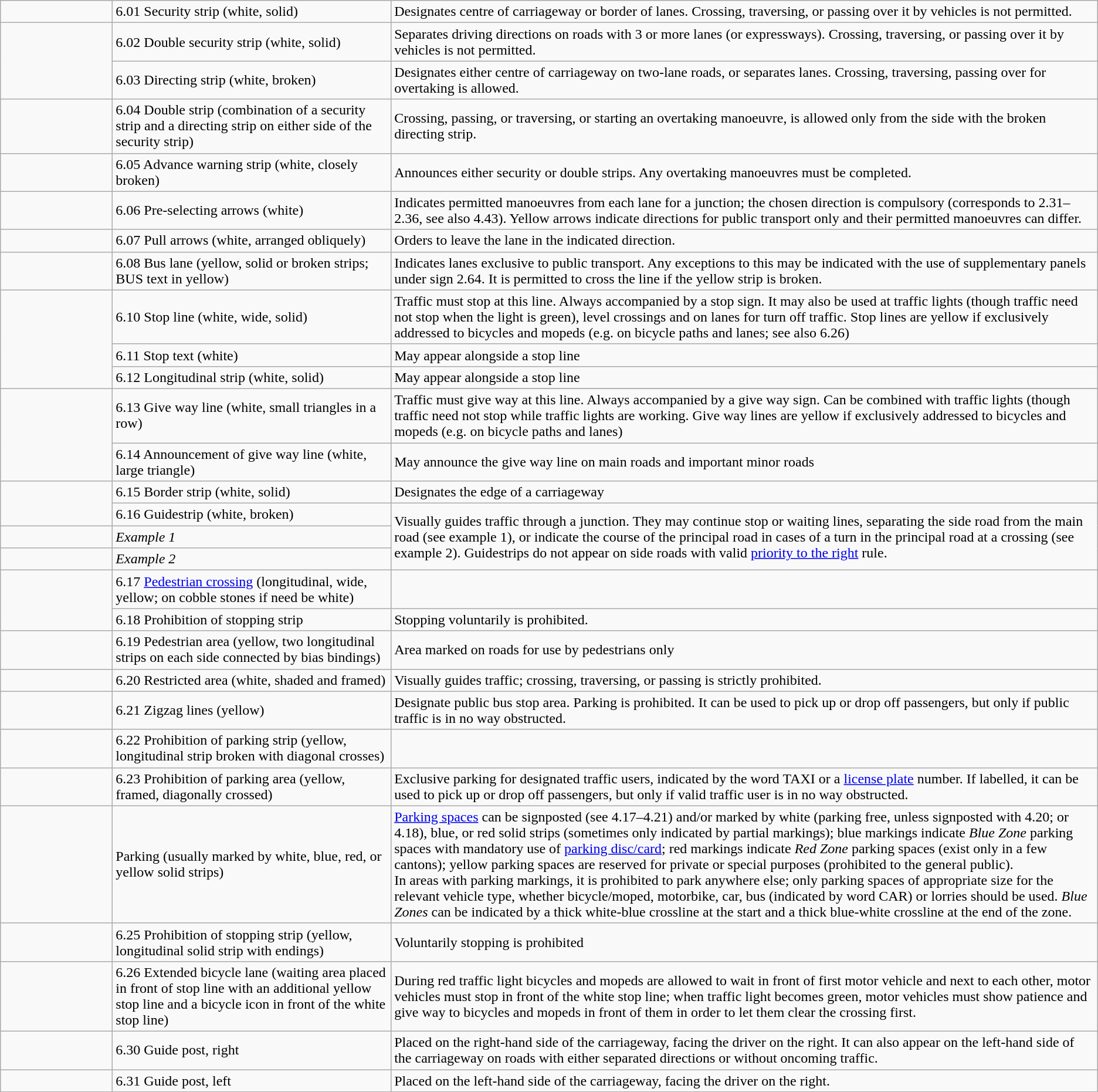<table class="wikitable">
<tr>
<td style="width:120px"></td>
<td>6.01 Security strip (white, solid)</td>
<td>Designates centre of carriageway or border of lanes. Crossing, traversing, or passing over it by vehicles is not permitted.</td>
</tr>
<tr>
<td rowspan=2></td>
<td>6.02 Double security strip (white, solid)</td>
<td>Separates driving directions on roads with 3 or more lanes (or expressways). Crossing, traversing, or passing over it by vehicles is not permitted.</td>
</tr>
<tr>
<td>6.03 Directing strip (white, broken)</td>
<td>Designates either centre of carriageway on two-lane roads, or separates lanes. Crossing, traversing, passing over for overtaking is allowed.</td>
</tr>
<tr>
<td></td>
<td>6.04 Double strip (combination of a security strip and a directing strip on either side of the security strip)</td>
<td>Crossing, passing, or traversing, or starting an overtaking manoeuvre, is allowed only from the side with the broken directing strip.</td>
</tr>
<tr>
<td></td>
<td>6.05 Advance warning strip (white, closely broken)</td>
<td>Announces either security or double strips. Any overtaking manoeuvres must be completed.</td>
</tr>
<tr>
<td></td>
<td>6.06 Pre-selecting arrows (white)</td>
<td>Indicates permitted manoeuvres from each lane for a junction; the chosen direction is compulsory (corresponds to 2.31–2.36, see also 4.43). Yellow arrows indicate directions for public transport only and their permitted manoeuvres can differ.</td>
</tr>
<tr>
<td></td>
<td>6.07 Pull arrows (white, arranged obliquely)</td>
<td>Orders to leave the lane in the indicated direction.</td>
</tr>
<tr>
<td></td>
<td>6.08 Bus lane (yellow, solid or broken strips; BUS text in yellow)</td>
<td>Indicates lanes exclusive to public transport. Any exceptions to this may be indicated with the use of supplementary panels under sign 2.64. It is permitted to cross the line if the yellow strip is broken.</td>
</tr>
<tr>
<td rowspan=3></td>
<td>6.10 Stop line (white, wide, solid)</td>
<td>Traffic must stop at this line. Always accompanied by a stop sign. It may also be used at traffic lights (though traffic need not stop when the light is green), level crossings and on lanes for turn off traffic. Stop lines are yellow if exclusively addressed to bicycles and mopeds (e.g. on bicycle paths and lanes; see also 6.26)</td>
</tr>
<tr>
<td>6.11 Stop text (white)</td>
<td>May appear alongside a stop line</td>
</tr>
<tr>
<td rowspan=2>6.12 Longitudinal strip (white, solid)</td>
<td>May appear alongside a stop line</td>
</tr>
<tr>
<td rowspan=3></td>
</tr>
<tr>
<td>6.13 Give way line (white, small triangles in a row)</td>
<td>Traffic must give way at this line. Always accompanied by a give way sign. Can be combined with traffic lights (though traffic need not stop while traffic lights are working. Give way lines are yellow if exclusively addressed to bicycles and mopeds (e.g. on bicycle paths and lanes)</td>
</tr>
<tr>
<td>6.14 Announcement of give way line (white, large triangle)</td>
<td>May announce the give way line on main roads and important minor roads</td>
</tr>
<tr>
<td rowspan=2></td>
<td>6.15 Border strip (white, solid)</td>
<td>Designates the edge of a carriageway</td>
</tr>
<tr>
<td>6.16 Guidestrip (white, broken)</td>
<td rowspan=3>Visually guides traffic through a junction. They may continue stop or waiting lines, separating the side road from the main road (see example 1), or indicate the course of the principal road  in cases of a turn in the principal road at a crossing (see example 2). Guidestrips do not appear on side roads with valid <a href='#'>priority to the right</a> rule.</td>
</tr>
<tr>
<td></td>
<td><em>Example 1</em></td>
</tr>
<tr>
<td></td>
<td><em>Example 2</em></td>
</tr>
<tr>
<td rowspan=2></td>
<td>6.17 <a href='#'>Pedestrian crossing</a> (longitudinal, wide, yellow; on cobble stones if need be white)</td>
</tr>
<tr>
<td>6.18 Prohibition of stopping strip</td>
<td>Stopping voluntarily is prohibited.</td>
</tr>
<tr>
<td></td>
<td>6.19 Pedestrian area (yellow, two longitudinal strips on each side connected by bias bindings)</td>
<td>Area marked on roads for use by pedestrians only</td>
</tr>
<tr>
<td></td>
<td>6.20 Restricted area (white, shaded and framed)</td>
<td>Visually guides traffic; crossing, traversing, or passing is strictly prohibited.</td>
</tr>
<tr>
<td></td>
<td>6.21 Zigzag lines (yellow)</td>
<td>Designate public bus stop area. Parking is prohibited. It can be used to pick up or drop off passengers, but only if public traffic is in no way obstructed.</td>
</tr>
<tr>
<td></td>
<td>6.22 Prohibition of parking strip (yellow, longitudinal strip broken with diagonal crosses)</td>
</tr>
<tr>
<td></td>
<td>6.23 Prohibition of parking area (yellow, framed, diagonally crossed)</td>
<td>Exclusive parking for designated traffic users, indicated by the word TAXI or a <a href='#'>license plate</a> number. If labelled, it can be used to pick up or drop off passengers, but only if valid traffic user is in no way obstructed.</td>
</tr>
<tr>
<td style="text-align:center"></td>
<td>Parking (usually marked by white, blue, red, or yellow solid strips)</td>
<td><a href='#'>Parking spaces</a> can be signposted (see 4.17–4.21) and/or marked by white (parking free, unless signposted with 4.20; or 4.18), blue, or red solid strips (sometimes only indicated by partial markings); blue markings indicate <em>Blue Zone</em> parking spaces with mandatory use of <a href='#'>parking disc/card</a>; red markings indicate <em>Red Zone</em> parking spaces (exist only in a few cantons); yellow parking spaces are reserved for private or special purposes (prohibited to the general public).<br>In areas with parking markings, it is prohibited to park anywhere else; only parking spaces of appropriate size for the relevant vehicle type, whether bicycle/moped, motorbike, car, bus (indicated by word CAR) or lorries should be used. <em>Blue Zones</em> can be indicated by a thick white-blue crossline at the start and a thick blue-white crossline at the end of the zone.</td>
</tr>
<tr>
<td></td>
<td>6.25 Prohibition of stopping strip (yellow, longitudinal solid strip with endings)</td>
<td>Voluntarily stopping is prohibited</td>
</tr>
<tr>
<td></td>
<td>6.26 Extended bicycle lane (waiting area placed in front of stop line with an additional yellow stop line and a bicycle icon in front of the white stop line)</td>
<td>During red traffic light bicycles and mopeds are allowed to wait in front of first motor vehicle and next to each other, motor vehicles must stop in front of the white stop line; when traffic light becomes green, motor vehicles must show patience and give way to bicycles and mopeds in front of them in order to let them clear the crossing first.</td>
</tr>
<tr>
<td style="text-align:center"></td>
<td>6.30 Guide post, right</td>
<td>Placed on the right-hand side of the carriageway, facing the driver on the right. It can also appear on the left-hand side of the carriageway on roads with either separated directions or without oncoming traffic.</td>
</tr>
<tr>
<td style="text-align:center"></td>
<td>6.31 Guide post, left</td>
<td>Placed on the left-hand side of the carriageway, facing the driver on the right.</td>
</tr>
</table>
